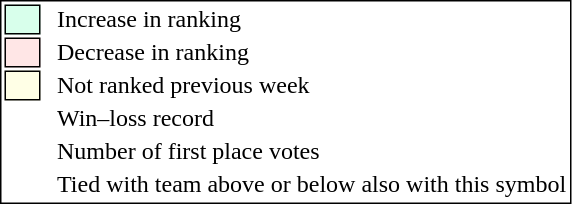<table style="border:1px solid black;">
<tr>
<td style="background:#D8FFEB; width:20px; border:1px solid black;"></td>
<td> </td>
<td>Increase in ranking</td>
</tr>
<tr>
<td style="background:#FFE6E6; width:20px; border:1px solid black;"></td>
<td> </td>
<td>Decrease in ranking</td>
</tr>
<tr>
<td style="background:#FFFFE6; width:20px; border:1px solid black;"></td>
<td> </td>
<td>Not ranked previous week</td>
</tr>
<tr>
<td></td>
<td> </td>
<td>Win–loss record</td>
</tr>
<tr>
<td></td>
<td> </td>
<td>Number of first place votes</td>
</tr>
<tr>
<td></td>
<td></td>
<td>Tied with team above or below also with this symbol</td>
</tr>
</table>
